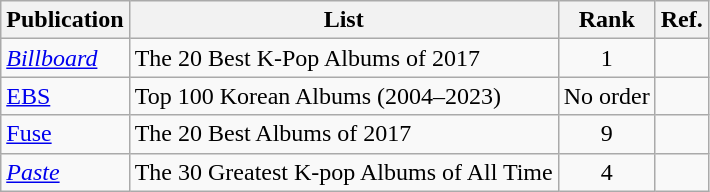<table class="wikitable sortable">
<tr>
<th>Publication</th>
<th>List</th>
<th>Rank</th>
<th class="unsortable">Ref.</th>
</tr>
<tr>
<td><em><a href='#'>Billboard</a></em></td>
<td>The 20 Best K-Pop Albums of 2017</td>
<td style="text-align:center;">1</td>
<td style="text-align:center;"></td>
</tr>
<tr>
<td><a href='#'>EBS</a></td>
<td>Top 100 Korean Albums (2004–2023)</td>
<td style="text-align:center;">No order</td>
<td style="text-align:center;"></td>
</tr>
<tr>
<td><a href='#'>Fuse</a></td>
<td>The 20 Best Albums of 2017</td>
<td style="text-align:center;">9</td>
<td style="text-align:center;"></td>
</tr>
<tr>
<td><em><a href='#'>Paste</a></em></td>
<td>The 30 Greatest K-pop Albums of All Time</td>
<td style="text-align:center;">4</td>
<td style="text-align:center;"></td>
</tr>
</table>
